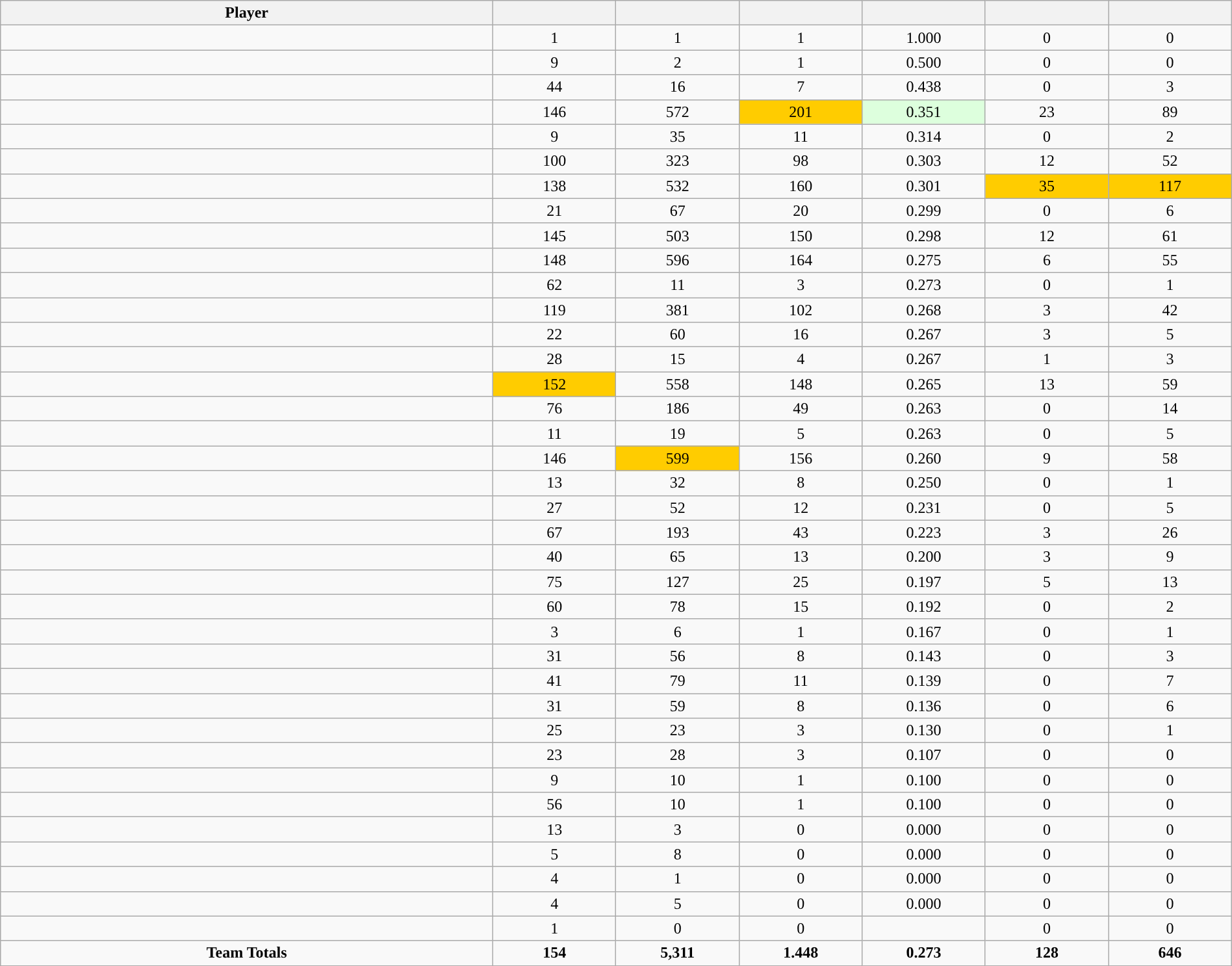<table class="wikitable sortable" style="text-align:center;" width="100%">
<tr>
<th width="40%">Player</th>
<th width="10%"></th>
<th width="10%"></th>
<th width="10%"></th>
<th width="10%"></th>
<th width="10%"></th>
<th width="10%"></th>
</tr>
<tr>
<td></td>
<td>1</td>
<td>1</td>
<td>1</td>
<td>1.000</td>
<td>0</td>
<td>0</td>
</tr>
<tr>
<td></td>
<td>9</td>
<td>2</td>
<td>1</td>
<td>0.500</td>
<td>0</td>
<td>0</td>
</tr>
<tr>
<td></td>
<td>44</td>
<td>16</td>
<td>7</td>
<td>0.438</td>
<td>0</td>
<td>3</td>
</tr>
<tr>
<td></td>
<td>146</td>
<td>572</td>
<td style="background:#fc0;">201</td>
<td style="background:#DDFFDD;">0.351</td>
<td>23</td>
<td>89</td>
</tr>
<tr>
<td></td>
<td>9</td>
<td>35</td>
<td>11</td>
<td>0.314</td>
<td>0</td>
<td>2</td>
</tr>
<tr>
<td></td>
<td>100</td>
<td>323</td>
<td>98</td>
<td>0.303</td>
<td>12</td>
<td>52</td>
</tr>
<tr>
<td></td>
<td>138</td>
<td>532</td>
<td>160</td>
<td>0.301</td>
<td style="background:#fc0;">35</td>
<td style="background:#fc0;">117</td>
</tr>
<tr>
<td></td>
<td>21</td>
<td>67</td>
<td>20</td>
<td>0.299</td>
<td>0</td>
<td>6</td>
</tr>
<tr>
<td></td>
<td>145</td>
<td>503</td>
<td>150</td>
<td>0.298</td>
<td>12</td>
<td>61</td>
</tr>
<tr>
<td></td>
<td>148</td>
<td>596</td>
<td>164</td>
<td>0.275</td>
<td>6</td>
<td>55</td>
</tr>
<tr>
<td></td>
<td>62</td>
<td>11</td>
<td>3</td>
<td>0.273</td>
<td>0</td>
<td>1</td>
</tr>
<tr>
<td></td>
<td>119</td>
<td>381</td>
<td>102</td>
<td>0.268</td>
<td>3</td>
<td>42</td>
</tr>
<tr>
<td></td>
<td>22</td>
<td>60</td>
<td>16</td>
<td>0.267</td>
<td>3</td>
<td>5</td>
</tr>
<tr>
<td></td>
<td>28</td>
<td>15</td>
<td>4</td>
<td>0.267</td>
<td>1</td>
<td>3</td>
</tr>
<tr>
<td></td>
<td style="background:#fc0;">152</td>
<td>558</td>
<td>148</td>
<td>0.265</td>
<td>13</td>
<td>59</td>
</tr>
<tr>
<td></td>
<td>76</td>
<td>186</td>
<td>49</td>
<td>0.263</td>
<td>0</td>
<td>14</td>
</tr>
<tr>
<td></td>
<td>11</td>
<td>19</td>
<td>5</td>
<td>0.263</td>
<td>0</td>
<td>5</td>
</tr>
<tr>
<td></td>
<td>146</td>
<td style="background:#fc0;">599</td>
<td>156</td>
<td>0.260</td>
<td>9</td>
<td>58</td>
</tr>
<tr>
<td></td>
<td>13</td>
<td>32</td>
<td>8</td>
<td>0.250</td>
<td>0</td>
<td>1</td>
</tr>
<tr>
<td></td>
<td>27</td>
<td>52</td>
<td>12</td>
<td>0.231</td>
<td>0</td>
<td>5</td>
</tr>
<tr>
<td></td>
<td>67</td>
<td>193</td>
<td>43</td>
<td>0.223</td>
<td>3</td>
<td>26</td>
</tr>
<tr>
<td></td>
<td>40</td>
<td>65</td>
<td>13</td>
<td>0.200</td>
<td>3</td>
<td>9</td>
</tr>
<tr>
<td></td>
<td>75</td>
<td>127</td>
<td>25</td>
<td>0.197</td>
<td>5</td>
<td>13</td>
</tr>
<tr>
<td></td>
<td>60</td>
<td>78</td>
<td>15</td>
<td>0.192</td>
<td>0</td>
<td>2</td>
</tr>
<tr>
<td></td>
<td>3</td>
<td>6</td>
<td>1</td>
<td>0.167</td>
<td>0</td>
<td>1</td>
</tr>
<tr>
<td></td>
<td>31</td>
<td>56</td>
<td>8</td>
<td>0.143</td>
<td>0</td>
<td>3</td>
</tr>
<tr>
<td></td>
<td>41</td>
<td>79</td>
<td>11</td>
<td>0.139</td>
<td>0</td>
<td>7</td>
</tr>
<tr>
<td></td>
<td>31</td>
<td>59</td>
<td>8</td>
<td>0.136</td>
<td>0</td>
<td>6</td>
</tr>
<tr>
<td></td>
<td>25</td>
<td>23</td>
<td>3</td>
<td>0.130</td>
<td>0</td>
<td>1</td>
</tr>
<tr>
<td></td>
<td>23</td>
<td>28</td>
<td>3</td>
<td>0.107</td>
<td>0</td>
<td>0</td>
</tr>
<tr>
<td></td>
<td>9</td>
<td>10</td>
<td>1</td>
<td>0.100</td>
<td>0</td>
<td>0</td>
</tr>
<tr>
<td></td>
<td>56</td>
<td>10</td>
<td>1</td>
<td>0.100</td>
<td>0</td>
<td>0</td>
</tr>
<tr>
<td></td>
<td>13</td>
<td>3</td>
<td>0</td>
<td>0.000</td>
<td>0</td>
<td>0</td>
</tr>
<tr>
<td></td>
<td>5</td>
<td>8</td>
<td>0</td>
<td>0.000</td>
<td>0</td>
<td>0</td>
</tr>
<tr>
<td></td>
<td>4</td>
<td>1</td>
<td>0</td>
<td>0.000</td>
<td>0</td>
<td>0</td>
</tr>
<tr>
<td></td>
<td>4</td>
<td>5</td>
<td>0</td>
<td>0.000</td>
<td>0</td>
<td>0</td>
</tr>
<tr>
<td></td>
<td>1</td>
<td>0</td>
<td>0</td>
<td></td>
<td>0</td>
<td>0</td>
</tr>
<tr>
<td><strong>Team Totals</strong></td>
<td><strong>154</strong></td>
<td><strong>5,311</strong></td>
<td><strong>1.448</strong></td>
<td><strong>0.273</strong></td>
<td><strong>128</strong></td>
<td><strong>646</strong></td>
</tr>
</table>
